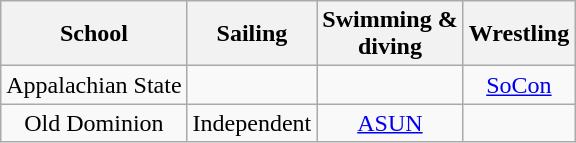<table class="wikitable" style="text-align:center">
<tr>
<th>School</th>
<th>Sailing</th>
<th>Swimming &<br>diving</th>
<th>Wrestling</th>
</tr>
<tr>
<td>Appalachian State</td>
<td></td>
<td></td>
<td><a href='#'>SoCon</a></td>
</tr>
<tr>
<td>Old Dominion</td>
<td>Independent</td>
<td><a href='#'>ASUN</a></td>
<td></td>
</tr>
</table>
